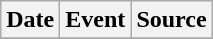<table class="wikitable">
<tr>
<th>Date</th>
<th>Event</th>
<th>Source</th>
</tr>
<tr>
</tr>
</table>
